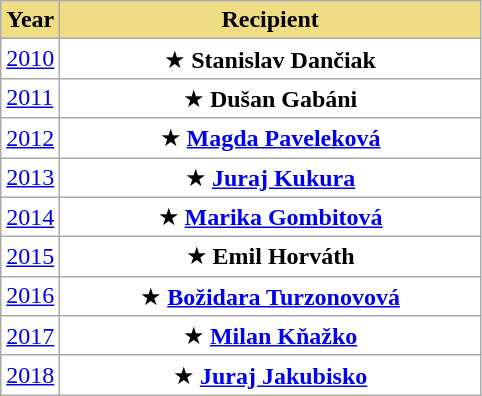<table class=wikitable sortable style="background:white">
<tr>
<th style=background:#F0DC82>Year</th>
<th style=background:#F0DC82 width=273>Recipient</th>
</tr>
<tr>
<td><a href='#'>2010</a></td>
<td align=center>★ <strong>Stanislav Dančiak</strong></td>
</tr>
<tr>
<td><a href='#'>2011</a></td>
<td align=center>★ <strong>Dušan Gabáni</strong></td>
</tr>
<tr>
<td><a href='#'>2012</a></td>
<td align=center>★ <strong><a href='#'>Magda Paveleková</a></strong></td>
</tr>
<tr>
<td><a href='#'>2013</a></td>
<td align=center>★ <strong><a href='#'>Juraj Kukura</a></strong></td>
</tr>
<tr>
<td><a href='#'>2014</a></td>
<td align=center>★ <strong><a href='#'>Marika Gombitová</a></strong></td>
</tr>
<tr>
<td><a href='#'>2015</a></td>
<td align=center>★ <strong>Emil Horváth</strong></td>
</tr>
<tr>
<td><a href='#'>2016</a></td>
<td align=center>★ <strong><a href='#'>Božidara Turzonovová</a></strong></td>
</tr>
<tr>
<td><a href='#'>2017</a></td>
<td align=center>★ <strong><a href='#'>Milan Kňažko</a></strong></td>
</tr>
<tr>
<td><a href='#'>2018</a></td>
<td align=center>★ <strong><a href='#'>Juraj Jakubisko</a></strong></td>
</tr>
</table>
